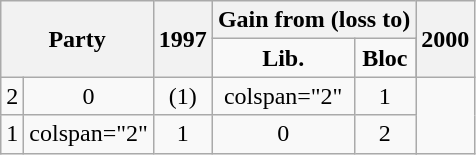<table class="wikitable" style="text-align:center" align="center">
<tr>
<th rowspan="2" colspan="2">Party</th>
<th rowspan="2">1997</th>
<th colspan="4">Gain from (loss to)</th>
<th rowspan="2">2000</th>
</tr>
<tr>
<td><strong>Lib.</strong></td>
<td><strong>Bloc</strong></td>
</tr>
<tr>
<td>2</td>
<td>0</td>
<td>(1)</td>
<td>colspan="2" </td>
<td>1</td>
</tr>
<tr>
<td>1</td>
<td>colspan="2" </td>
<td>1</td>
<td>0</td>
<td>2</td>
</tr>
</table>
